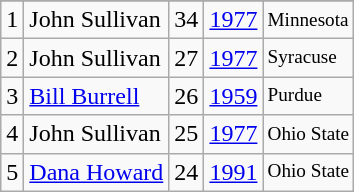<table class="wikitable">
<tr>
</tr>
<tr>
<td>1</td>
<td>John Sullivan</td>
<td>34</td>
<td><a href='#'>1977</a></td>
<td style="font-size:80%;">Minnesota</td>
</tr>
<tr>
<td>2</td>
<td>John Sullivan</td>
<td>27</td>
<td><a href='#'>1977</a></td>
<td style="font-size:80%;">Syracuse</td>
</tr>
<tr>
<td>3</td>
<td><a href='#'>Bill Burrell</a></td>
<td>26</td>
<td><a href='#'>1959</a></td>
<td style="font-size:80%;">Purdue</td>
</tr>
<tr>
<td>4</td>
<td>John Sullivan</td>
<td>25</td>
<td><a href='#'>1977</a></td>
<td style="font-size:80%;">Ohio State</td>
</tr>
<tr>
<td>5</td>
<td><a href='#'>Dana Howard</a></td>
<td>24</td>
<td><a href='#'>1991</a></td>
<td style="font-size:80%;">Ohio State</td>
</tr>
</table>
